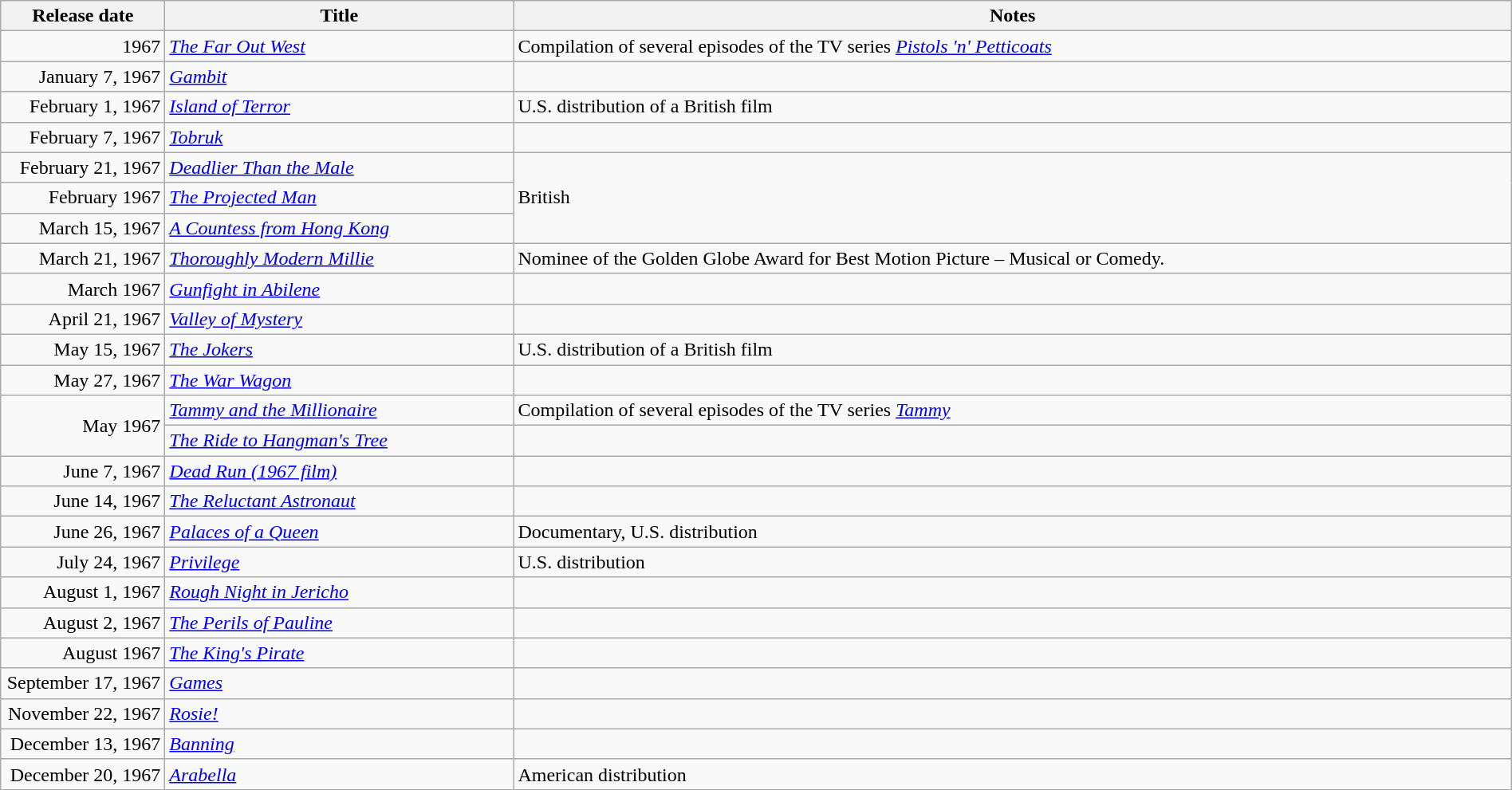<table class="wikitable sortable" style="width:100%;">
<tr>
<th scope="col" style="width:130px;">Release date</th>
<th>Title</th>
<th>Notes</th>
</tr>
<tr>
<td style="text-align:right;">1967</td>
<td><em><a href='#'>The Far Out West</a></em></td>
<td>Compilation of several episodes of the TV series <em><a href='#'>Pistols 'n' Petticoats</a></em></td>
</tr>
<tr>
<td style="text-align:right;">January 7, 1967</td>
<td><em><a href='#'>Gambit</a></em></td>
<td></td>
</tr>
<tr>
<td style="text-align:right;">February 1, 1967</td>
<td><em><a href='#'>Island of Terror</a></em></td>
<td>U.S. distribution of a British film</td>
</tr>
<tr>
<td style="text-align:right;">February 7, 1967</td>
<td><em><a href='#'>Tobruk</a></em></td>
<td></td>
</tr>
<tr>
<td style="text-align:right;">February 21, 1967</td>
<td><em><a href='#'>Deadlier Than the Male</a></em></td>
<td rowspan="3">British</td>
</tr>
<tr>
<td style="text-align:right;">February 1967</td>
<td><em><a href='#'>The Projected Man</a></em></td>
</tr>
<tr>
<td style="text-align:right;">March 15, 1967</td>
<td><em><a href='#'>A Countess from Hong Kong</a></em></td>
</tr>
<tr>
<td style="text-align:right;">March 21, 1967</td>
<td><em><a href='#'>Thoroughly Modern Millie</a></em></td>
<td>Nominee of the Golden Globe Award for Best Motion Picture – Musical or Comedy.</td>
</tr>
<tr>
<td style="text-align:right;">March 1967</td>
<td><em><a href='#'>Gunfight in Abilene</a></em></td>
<td></td>
</tr>
<tr>
<td style="text-align:right;">April 21, 1967</td>
<td><em><a href='#'>Valley of Mystery</a></em></td>
<td></td>
</tr>
<tr>
<td style="text-align:right;">May 15, 1967</td>
<td><em><a href='#'>The Jokers</a></em></td>
<td>U.S. distribution of a British film</td>
</tr>
<tr>
<td style="text-align:right;">May 27, 1967</td>
<td><em><a href='#'>The War Wagon</a></em></td>
<td></td>
</tr>
<tr>
<td style="text-align:right;" rowspan="2">May 1967</td>
<td><em><a href='#'>Tammy and the Millionaire</a></em></td>
<td>Compilation of several episodes of the TV series <em><a href='#'>Tammy</a></em></td>
</tr>
<tr>
<td><em><a href='#'>The Ride to Hangman's Tree</a></em></td>
<td></td>
</tr>
<tr>
<td style="text-align:right;">June 7, 1967</td>
<td><em><a href='#'>Dead Run (1967 film)</a></em></td>
<td></td>
</tr>
<tr>
<td style="text-align:right;">June 14, 1967</td>
<td><em><a href='#'>The Reluctant Astronaut</a></em></td>
<td></td>
</tr>
<tr>
<td style="text-align:right;">June 26, 1967</td>
<td><em><a href='#'>Palaces of a Queen</a></em></td>
<td>Documentary, U.S. distribution</td>
</tr>
<tr>
<td style="text-align:right;">July 24, 1967</td>
<td><em><a href='#'>Privilege</a></em></td>
<td>U.S. distribution</td>
</tr>
<tr>
<td style="text-align:right;">August 1, 1967</td>
<td><em><a href='#'>Rough Night in Jericho</a></em></td>
<td></td>
</tr>
<tr>
<td style="text-align:right;">August 2, 1967</td>
<td><em><a href='#'>The Perils of Pauline</a></em></td>
<td></td>
</tr>
<tr>
<td style="text-align:right;">August 1967</td>
<td><em><a href='#'>The King's Pirate</a></em></td>
<td></td>
</tr>
<tr>
<td style="text-align:right;">September 17, 1967</td>
<td><em><a href='#'>Games</a></em></td>
<td></td>
</tr>
<tr>
<td style="text-align:right;">November 22, 1967</td>
<td><em><a href='#'>Rosie!</a></em></td>
<td></td>
</tr>
<tr>
<td style="text-align:right;">December 13, 1967</td>
<td><em><a href='#'>Banning</a></em></td>
<td></td>
</tr>
<tr>
<td style="text-align:right;">December 20, 1967</td>
<td><em><a href='#'>Arabella</a></em></td>
<td>American distribution</td>
</tr>
</table>
